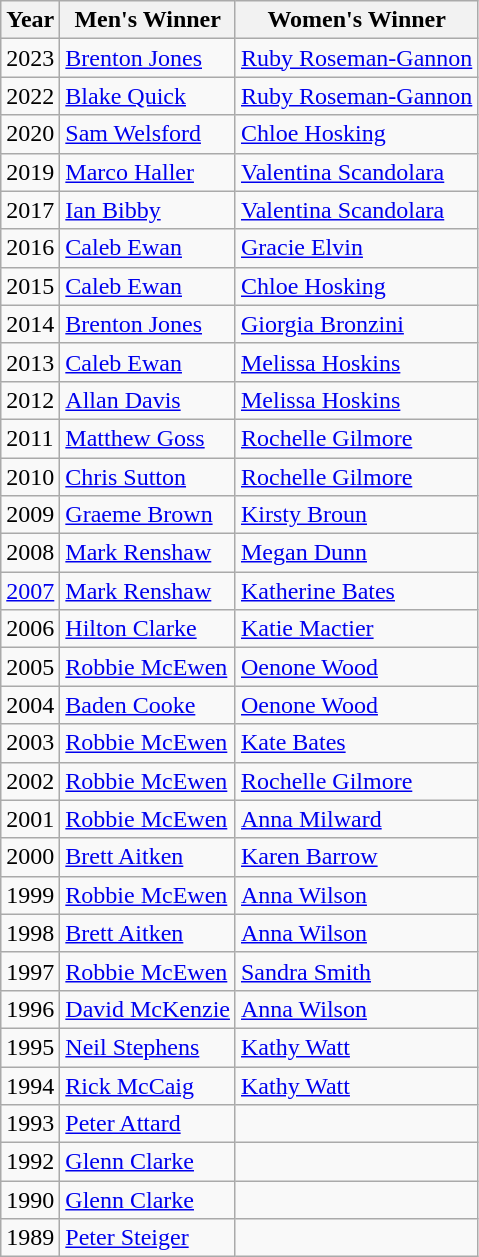<table class="wikitable">
<tr>
<th>Year</th>
<th>Men's Winner</th>
<th>Women's Winner</th>
</tr>
<tr>
<td>2023</td>
<td> <a href='#'>Brenton Jones</a></td>
<td> <a href='#'>Ruby Roseman-Gannon</a></td>
</tr>
<tr>
<td>2022</td>
<td> <a href='#'>Blake Quick</a></td>
<td> <a href='#'>Ruby Roseman-Gannon</a></td>
</tr>
<tr>
<td>2020</td>
<td> <a href='#'>Sam Welsford</a></td>
<td> <a href='#'>Chloe Hosking</a></td>
</tr>
<tr>
<td>2019</td>
<td> <a href='#'>Marco Haller</a></td>
<td> <a href='#'>Valentina Scandolara</a></td>
</tr>
<tr>
<td>2017 </td>
<td> <a href='#'>Ian Bibby</a></td>
<td> <a href='#'>Valentina Scandolara</a></td>
</tr>
<tr>
<td>2016</td>
<td> <a href='#'>Caleb Ewan</a></td>
<td> <a href='#'>Gracie Elvin</a></td>
</tr>
<tr>
<td>2015</td>
<td> <a href='#'>Caleb Ewan</a></td>
<td> <a href='#'>Chloe Hosking</a></td>
</tr>
<tr>
<td>2014</td>
<td> <a href='#'>Brenton Jones</a></td>
<td> <a href='#'>Giorgia Bronzini</a></td>
</tr>
<tr>
<td>2013</td>
<td> <a href='#'>Caleb Ewan</a></td>
<td> <a href='#'>Melissa Hoskins</a></td>
</tr>
<tr>
<td>2012</td>
<td> <a href='#'>Allan Davis</a></td>
<td> <a href='#'>Melissa Hoskins</a></td>
</tr>
<tr>
<td>2011</td>
<td> <a href='#'>Matthew Goss</a></td>
<td> <a href='#'>Rochelle Gilmore</a></td>
</tr>
<tr>
<td>2010</td>
<td> <a href='#'>Chris Sutton</a></td>
<td> <a href='#'>Rochelle Gilmore</a></td>
</tr>
<tr>
<td>2009</td>
<td> <a href='#'>Graeme Brown</a></td>
<td> <a href='#'>Kirsty Broun</a></td>
</tr>
<tr>
<td>2008</td>
<td> <a href='#'>Mark Renshaw</a></td>
<td> <a href='#'>Megan Dunn</a></td>
</tr>
<tr>
<td><a href='#'>2007</a></td>
<td> <a href='#'>Mark Renshaw</a></td>
<td> <a href='#'>Katherine Bates</a></td>
</tr>
<tr>
<td>2006</td>
<td> <a href='#'>Hilton Clarke</a></td>
<td> <a href='#'>Katie Mactier</a></td>
</tr>
<tr>
<td>2005</td>
<td> <a href='#'>Robbie McEwen</a></td>
<td> <a href='#'>Oenone Wood</a></td>
</tr>
<tr>
<td>2004</td>
<td> <a href='#'>Baden Cooke</a></td>
<td> <a href='#'>Oenone Wood</a></td>
</tr>
<tr>
<td>2003</td>
<td> <a href='#'>Robbie McEwen</a></td>
<td> <a href='#'>Kate Bates</a></td>
</tr>
<tr>
<td>2002</td>
<td> <a href='#'>Robbie McEwen</a></td>
<td> <a href='#'>Rochelle Gilmore</a></td>
</tr>
<tr>
<td>2001</td>
<td> <a href='#'>Robbie McEwen</a></td>
<td> <a href='#'>Anna Milward</a></td>
</tr>
<tr>
<td>2000</td>
<td> <a href='#'>Brett Aitken</a></td>
<td> <a href='#'>Karen Barrow</a></td>
</tr>
<tr>
<td>1999</td>
<td> <a href='#'>Robbie McEwen</a></td>
<td> <a href='#'>Anna Wilson</a></td>
</tr>
<tr>
<td>1998</td>
<td> <a href='#'>Brett Aitken</a></td>
<td> <a href='#'>Anna Wilson</a></td>
</tr>
<tr>
<td>1997</td>
<td> <a href='#'>Robbie McEwen</a></td>
<td> <a href='#'>Sandra Smith</a></td>
</tr>
<tr>
<td>1996</td>
<td> <a href='#'>David McKenzie</a></td>
<td> <a href='#'>Anna Wilson</a></td>
</tr>
<tr>
<td>1995</td>
<td> <a href='#'>Neil Stephens</a></td>
<td> <a href='#'>Kathy Watt</a></td>
</tr>
<tr>
<td>1994</td>
<td> <a href='#'>Rick McCaig</a></td>
<td> <a href='#'>Kathy Watt</a></td>
</tr>
<tr>
<td>1993</td>
<td> <a href='#'>Peter Attard</a></td>
<td></td>
</tr>
<tr>
<td>1992</td>
<td> <a href='#'>Glenn Clarke</a></td>
<td></td>
</tr>
<tr>
<td>1990</td>
<td> <a href='#'>Glenn Clarke</a></td>
<td></td>
</tr>
<tr>
<td>1989</td>
<td> <a href='#'>Peter Steiger</a></td>
<td></td>
</tr>
</table>
